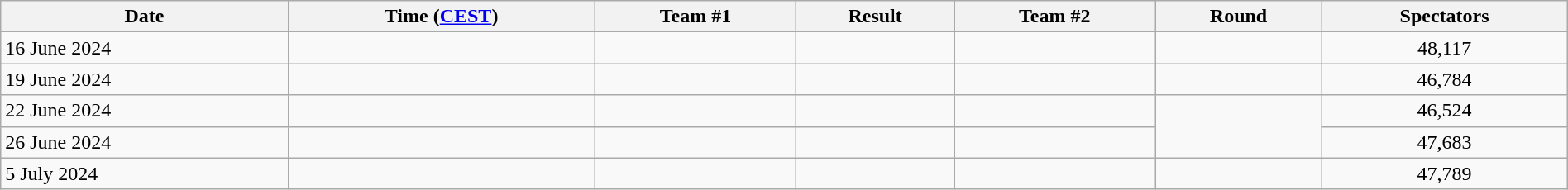<table class="wikitable"  style="text-align:left; width:100%;">
<tr>
<th>Date</th>
<th>Time (<a href='#'>CEST</a>)</th>
<th>Team #1</th>
<th>Result</th>
<th>Team #2</th>
<th>Round</th>
<th>Spectators</th>
</tr>
<tr>
<td>16 June 2024</td>
<td></td>
<td></td>
<td style="text-align:center;"></td>
<td></td>
<td></td>
<td style="text-align:center;">48,117</td>
</tr>
<tr>
<td>19 June 2024</td>
<td></td>
<td></td>
<td style="text-align:center;"></td>
<td></td>
<td></td>
<td style="text-align:center;">46,784</td>
</tr>
<tr>
<td>22 June 2024</td>
<td></td>
<td></td>
<td style="text-align:center;"></td>
<td></td>
<td rowspan=2></td>
<td style="text-align:center;">46,524</td>
</tr>
<tr>
<td>26 June 2024</td>
<td></td>
<td></td>
<td style="text-align:center;"></td>
<td></td>
<td style="text-align:center;">47,683</td>
</tr>
<tr>
<td>5 July 2024</td>
<td></td>
<td></td>
<td style="text-align:center;"></td>
<td></td>
<td></td>
<td style="text-align:center;">47,789</td>
</tr>
</table>
